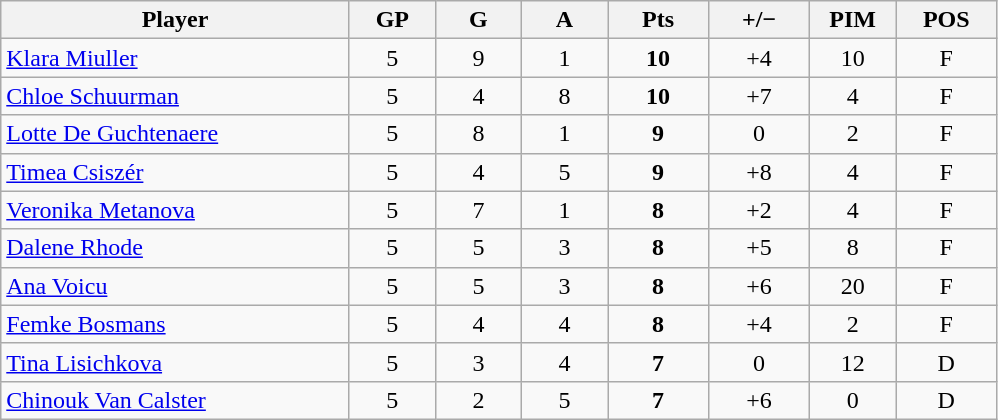<table class="wikitable sortable" style="text-align:center;">
<tr>
<th style="width:225px;">Player</th>
<th style="width:50px;">GP</th>
<th style="width:50px;">G</th>
<th style="width:50px;">A</th>
<th style="width:60px;">Pts</th>
<th style="width:60px;">+/−</th>
<th style="width:50px;">PIM</th>
<th style="width:60px;">POS</th>
</tr>
<tr>
<td style="text-align:left;"> <a href='#'>Klara Miuller</a></td>
<td>5</td>
<td>9</td>
<td>1</td>
<td><strong>10</strong></td>
<td>+4</td>
<td>10</td>
<td>F</td>
</tr>
<tr>
<td style="text-align:left;"> <a href='#'>Chloe Schuurman</a></td>
<td>5</td>
<td>4</td>
<td>8</td>
<td><strong>10</strong></td>
<td>+7</td>
<td>4</td>
<td>F</td>
</tr>
<tr>
<td style="text-align:left;"> <a href='#'>Lotte De Guchtenaere</a></td>
<td>5</td>
<td>8</td>
<td>1</td>
<td><strong>9</strong></td>
<td>0</td>
<td>2</td>
<td>F</td>
</tr>
<tr>
<td style="text-align:left;"> <a href='#'>Timea Csiszér</a></td>
<td>5</td>
<td>4</td>
<td>5</td>
<td><strong>9</strong></td>
<td>+8</td>
<td>4</td>
<td>F</td>
</tr>
<tr>
<td style="text-align:left;"> <a href='#'>Veronika Metanova</a></td>
<td>5</td>
<td>7</td>
<td>1</td>
<td><strong>8</strong></td>
<td>+2</td>
<td>4</td>
<td>F</td>
</tr>
<tr>
<td style="text-align:left;"> <a href='#'>Dalene Rhode</a></td>
<td>5</td>
<td>5</td>
<td>3</td>
<td><strong>8</strong></td>
<td>+5</td>
<td>8</td>
<td>F</td>
</tr>
<tr>
<td style="text-align:left;"> <a href='#'>Ana Voicu</a></td>
<td>5</td>
<td>5</td>
<td>3</td>
<td><strong>8</strong></td>
<td>+6</td>
<td>20</td>
<td>F</td>
</tr>
<tr>
<td style="text-align:left;"> <a href='#'>Femke Bosmans</a></td>
<td>5</td>
<td>4</td>
<td>4</td>
<td><strong>8</strong></td>
<td>+4</td>
<td>2</td>
<td>F</td>
</tr>
<tr>
<td style="text-align:left;"> <a href='#'>Tina Lisichkova</a></td>
<td>5</td>
<td>3</td>
<td>4</td>
<td><strong>7</strong></td>
<td>0</td>
<td>12</td>
<td>D</td>
</tr>
<tr>
<td style="text-align:left;"> <a href='#'>Chinouk Van Calster</a></td>
<td>5</td>
<td>2</td>
<td>5</td>
<td><strong>7</strong></td>
<td>+6</td>
<td>0</td>
<td>D</td>
</tr>
</table>
